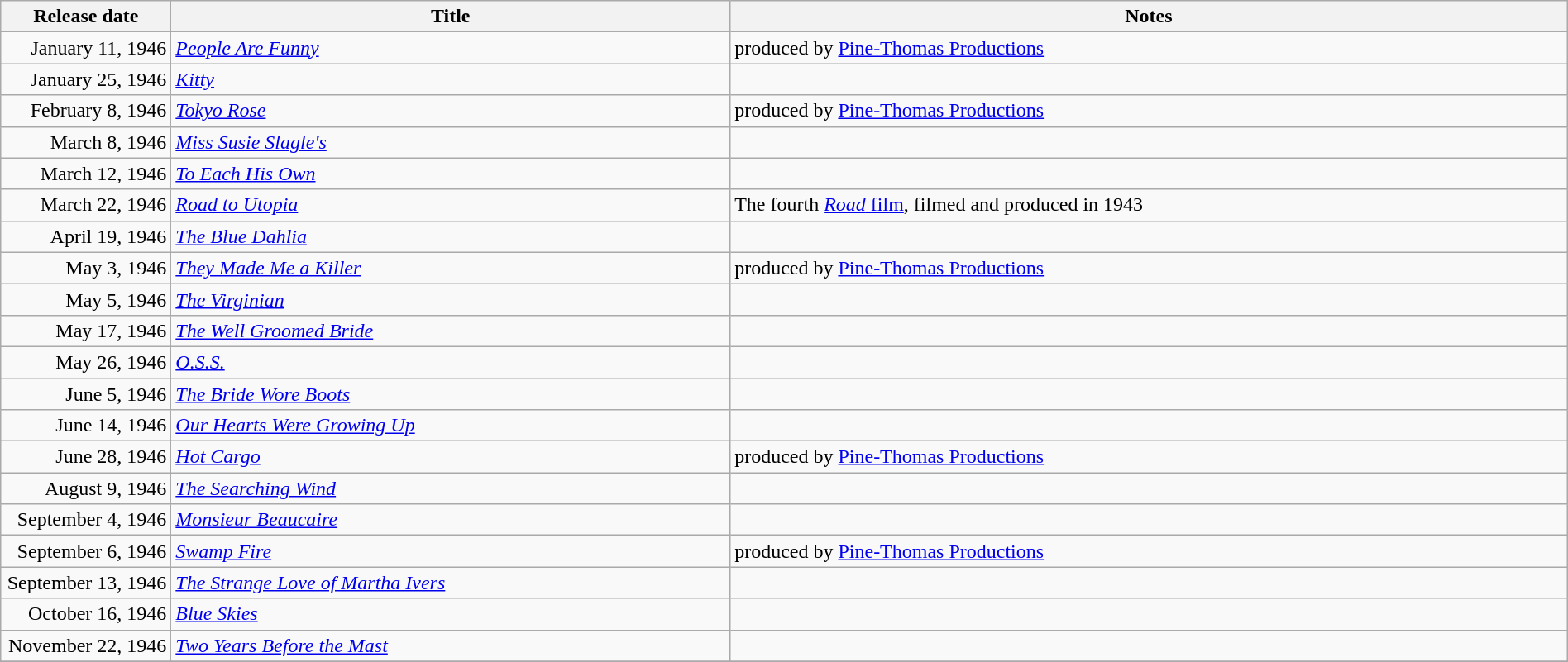<table class="wikitable sortable" style="width:100%;">
<tr>
<th scope="col" style="width:130px;">Release date</th>
<th>Title</th>
<th>Notes</th>
</tr>
<tr>
<td style="text-align:right;">January 11, 1946</td>
<td><em><a href='#'>People Are Funny</a></em></td>
<td>produced by <a href='#'>Pine-Thomas Productions</a></td>
</tr>
<tr>
<td style="text-align:right;">January 25, 1946</td>
<td><em><a href='#'>Kitty</a></em></td>
<td></td>
</tr>
<tr>
<td style="text-align:right;">February 8, 1946</td>
<td><em><a href='#'>Tokyo Rose</a></em></td>
<td>produced by <a href='#'>Pine-Thomas Productions</a></td>
</tr>
<tr>
<td style="text-align:right;">March 8, 1946</td>
<td><em><a href='#'>Miss Susie Slagle's</a></em></td>
<td></td>
</tr>
<tr>
<td style="text-align:right;">March 12, 1946</td>
<td><em><a href='#'>To Each His Own</a></em></td>
<td></td>
</tr>
<tr>
<td style="text-align:right;">March 22, 1946</td>
<td><em><a href='#'>Road to Utopia</a></em></td>
<td>The fourth <a href='#'><em>Road</em> film</a>, filmed and produced in 1943</td>
</tr>
<tr>
<td style="text-align:right;">April 19, 1946</td>
<td><em><a href='#'>The Blue Dahlia</a></em></td>
<td></td>
</tr>
<tr>
<td style="text-align:right;">May 3, 1946</td>
<td><em><a href='#'>They Made Me a Killer</a></em></td>
<td>produced by <a href='#'>Pine-Thomas Productions</a></td>
</tr>
<tr>
<td style="text-align:right;">May 5, 1946</td>
<td><em><a href='#'>The Virginian</a></em></td>
<td></td>
</tr>
<tr>
<td style="text-align:right;">May 17, 1946</td>
<td><em><a href='#'>The Well Groomed Bride</a></em></td>
<td></td>
</tr>
<tr>
<td style="text-align:right;">May 26, 1946</td>
<td><em><a href='#'>O.S.S.</a></em></td>
<td></td>
</tr>
<tr>
<td style="text-align:right;">June 5, 1946</td>
<td><em><a href='#'>The Bride Wore Boots</a></em></td>
<td></td>
</tr>
<tr>
<td style="text-align:right;">June 14, 1946</td>
<td><em><a href='#'>Our Hearts Were Growing Up</a></em></td>
<td></td>
</tr>
<tr>
<td style="text-align:right;">June 28, 1946</td>
<td><em><a href='#'>Hot Cargo</a></em></td>
<td>produced by <a href='#'>Pine-Thomas Productions</a></td>
</tr>
<tr>
<td style="text-align:right;">August 9, 1946</td>
<td><em><a href='#'>The Searching Wind</a></em></td>
<td></td>
</tr>
<tr>
<td style="text-align:right;">September 4, 1946</td>
<td><em><a href='#'>Monsieur Beaucaire</a></em></td>
<td></td>
</tr>
<tr>
<td style="text-align:right;">September 6, 1946</td>
<td><em><a href='#'>Swamp Fire</a></em></td>
<td>produced by <a href='#'>Pine-Thomas Productions</a></td>
</tr>
<tr>
<td style="text-align:right;">September 13, 1946</td>
<td><em><a href='#'>The Strange Love of Martha Ivers</a></em></td>
<td></td>
</tr>
<tr>
<td style="text-align:right;">October 16, 1946</td>
<td><em><a href='#'>Blue Skies</a></em></td>
<td></td>
</tr>
<tr>
<td style="text-align:right;">November 22, 1946</td>
<td><em><a href='#'>Two Years Before the Mast</a></em></td>
<td></td>
</tr>
<tr>
</tr>
</table>
